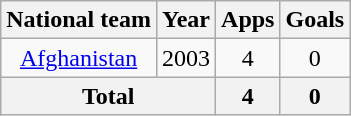<table class="wikitable" style="text-align:center">
<tr>
<th>National team</th>
<th>Year</th>
<th>Apps</th>
<th>Goals</th>
</tr>
<tr>
<td><a href='#'>Afghanistan</a></td>
<td>2003</td>
<td>4</td>
<td>0</td>
</tr>
<tr>
<th colspan="2">Total</th>
<th>4</th>
<th>0</th>
</tr>
</table>
